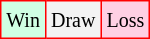<table class="wikitable">
<tr>
<td style="background-color: #d0ffe3; border:1px solid red;"><small>Win</small></td>
<td style="background-color: #f3f3f3; border:1px solid red;"><small>Draw</small></td>
<td style="background-color: #ffd0e3; border:1px solid red;"><small>Loss</small></td>
</tr>
</table>
